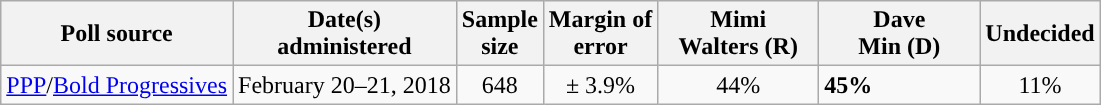<table class="wikitable">
<tr>
<th>Poll source</th>
<th>Date(s)<br>administered</th>
<th>Sample<br>size</th>
<th>Margin of<br>error</th>
<th style="width:100px;">Mimi<br>Walters (R)</th>
<th style="width:100px;">Dave<br>Min (D)</th>
<th>Undecided</th>
</tr>
<tr>
<td><a href='#'>PPP</a>/<a href='#'>Bold Progressives</a></td>
<td style="text-align:center">February 20–21, 2018</td>
<td style="text-align:center">648</td>
<td style="text-align:center">± 3.9%</td>
<td style="text-align:center">44%</td>
<td style="background-color:"><strong>45%</strong></td>
<td style="text-align:center">11%</td>
</tr>
</table>
